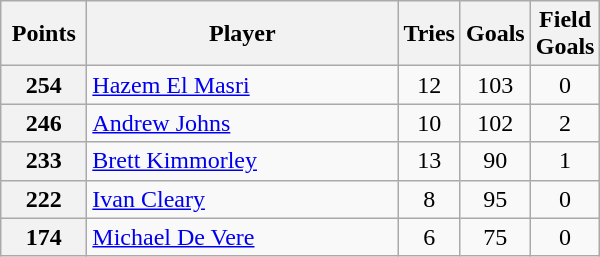<table class="wikitable" style="text-align:left;">
<tr>
<th width=50>Points</th>
<th width=200>Player</th>
<th width=30>Tries</th>
<th width=30>Goals</th>
<th width=30>Field Goals</th>
</tr>
<tr>
<th>254</th>
<td> <a href='#'>Hazem El Masri</a></td>
<td align=center>12</td>
<td align=center>103</td>
<td align=center>0</td>
</tr>
<tr>
<th>246</th>
<td> <a href='#'>Andrew Johns</a></td>
<td align=center>10</td>
<td align=center>102</td>
<td align=center>2</td>
</tr>
<tr>
<th>233</th>
<td> <a href='#'>Brett Kimmorley</a></td>
<td align=center>13</td>
<td align=center>90</td>
<td align=center>1</td>
</tr>
<tr>
<th>222</th>
<td> <a href='#'>Ivan Cleary</a></td>
<td align=center>8</td>
<td align=center>95</td>
<td align=center>0</td>
</tr>
<tr>
<th>174</th>
<td> <a href='#'>Michael De Vere</a></td>
<td align=center>6</td>
<td align=center>75</td>
<td align=center>0</td>
</tr>
</table>
